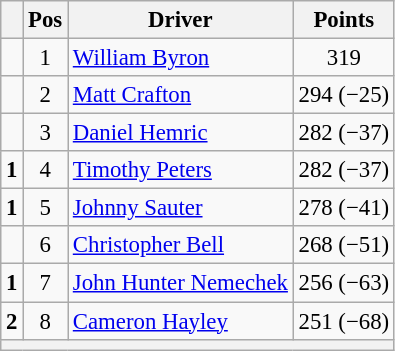<table class="wikitable" style="font-size: 95%;">
<tr>
<th></th>
<th>Pos</th>
<th>Driver</th>
<th>Points</th>
</tr>
<tr>
<td align="left"></td>
<td style="text-align:center;">1</td>
<td><a href='#'>William Byron</a></td>
<td style="text-align:center;">319</td>
</tr>
<tr>
<td align="left"></td>
<td style="text-align:center;">2</td>
<td><a href='#'>Matt Crafton</a></td>
<td style="text-align:center;">294 (−25)</td>
</tr>
<tr>
<td align="left"></td>
<td style="text-align:center;">3</td>
<td><a href='#'>Daniel Hemric</a></td>
<td style="text-align:center;">282 (−37)</td>
</tr>
<tr>
<td align="left"> <strong>1</strong></td>
<td style="text-align:center;">4</td>
<td><a href='#'>Timothy Peters</a></td>
<td style="text-align:center;">282 (−37)</td>
</tr>
<tr>
<td align="left"> <strong>1</strong></td>
<td style="text-align:center;">5</td>
<td><a href='#'>Johnny Sauter</a></td>
<td style="text-align:center;">278 (−41)</td>
</tr>
<tr>
<td align="left"></td>
<td style="text-align:center;">6</td>
<td><a href='#'>Christopher Bell</a></td>
<td style="text-align:center;">268 (−51)</td>
</tr>
<tr>
<td align="left"> <strong>1</strong></td>
<td style="text-align:center;">7</td>
<td><a href='#'>John Hunter Nemechek</a></td>
<td style="text-align:center;">256 (−63)</td>
</tr>
<tr>
<td align="left"> <strong>2</strong></td>
<td style="text-align:center;">8</td>
<td><a href='#'>Cameron Hayley</a></td>
<td style="text-align:center;">251 (−68)</td>
</tr>
<tr class="sortbottom">
<th colspan="9"></th>
</tr>
</table>
